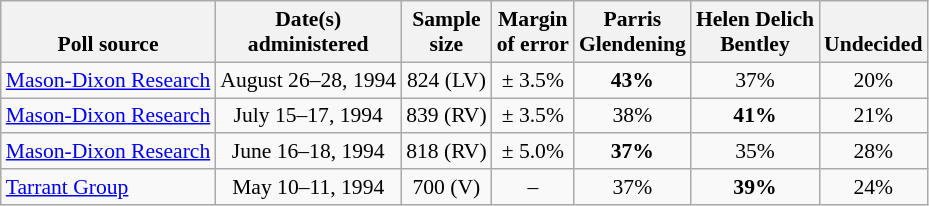<table class="wikitable" style="font-size:90%;text-align:center;">
<tr valign=bottom>
<th>Poll source</th>
<th>Date(s)<br>administered</th>
<th>Sample<br>size</th>
<th>Margin<br>of error</th>
<th>Parris<br>Glendening</th>
<th>Helen Delich<br>Bentley</th>
<th>Undecided</th>
</tr>
<tr>
<td align=left><a href='#'>Mason-Dixon Research</a></td>
<td>August 26–28, 1994</td>
<td>824 (LV)</td>
<td>± 3.5%</td>
<td><strong>43%</strong></td>
<td>37%</td>
<td>20%</td>
</tr>
<tr>
<td align=left><a href='#'>Mason-Dixon Research</a></td>
<td>July 15–17, 1994</td>
<td>839 (RV)</td>
<td>± 3.5%</td>
<td>38%</td>
<td><strong>41%</strong></td>
<td>21%</td>
</tr>
<tr>
<td align=left><a href='#'>Mason-Dixon Research</a></td>
<td>June 16–18, 1994</td>
<td>818 (RV)</td>
<td>± 5.0%</td>
<td><strong>37%</strong></td>
<td>35%</td>
<td>28%</td>
</tr>
<tr>
<td align=left><a href='#'>Tarrant Group</a></td>
<td>May 10–11, 1994</td>
<td>700 (V)</td>
<td>–</td>
<td>37%</td>
<td><strong>39%</strong></td>
<td>24%</td>
</tr>
</table>
